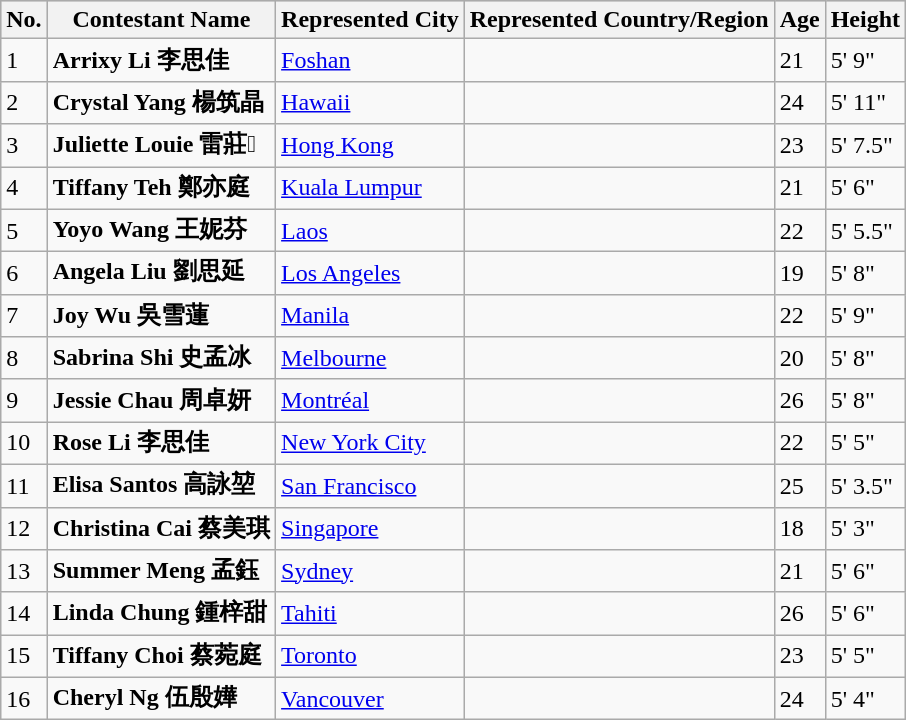<table class="sortable wikitable">
<tr style="background:#ccc;">
<th>No.</th>
<th>Contestant Name</th>
<th>Represented City</th>
<th>Represented Country/Region</th>
<th>Age</th>
<th>Height</th>
</tr>
<tr>
<td>1</td>
<td><strong>Arrixy Li 李思佳</strong></td>
<td><a href='#'>Foshan</a></td>
<td></td>
<td>21</td>
<td>5' 9"</td>
</tr>
<tr>
<td>2</td>
<td><strong>Crystal Yang 楊筑晶</strong></td>
<td><a href='#'>Hawaii</a></td>
<td></td>
<td>24</td>
<td>5' 11"</td>
</tr>
<tr>
<td>3</td>
<td><strong>Juliette Louie 雷莊𠒇</strong></td>
<td><a href='#'>Hong Kong</a></td>
<td></td>
<td>23</td>
<td>5' 7.5"</td>
</tr>
<tr>
<td>4</td>
<td><strong>Tiffany Teh 鄭亦庭</strong></td>
<td><a href='#'>Kuala Lumpur</a></td>
<td></td>
<td>21</td>
<td>5' 6"</td>
</tr>
<tr>
<td>5</td>
<td><strong>Yoyo Wang 王妮芬</strong></td>
<td><a href='#'>Laos</a></td>
<td></td>
<td>22</td>
<td>5' 5.5"</td>
</tr>
<tr>
<td>6</td>
<td><strong>Angela Liu 劉思延</strong></td>
<td><a href='#'>Los Angeles</a></td>
<td></td>
<td>19</td>
<td>5' 8"</td>
</tr>
<tr>
<td>7</td>
<td><strong>Joy Wu 吳雪蓮</strong></td>
<td><a href='#'>Manila</a></td>
<td></td>
<td>22</td>
<td>5' 9"</td>
</tr>
<tr>
<td>8</td>
<td><strong>Sabrina Shi 史孟冰</strong></td>
<td><a href='#'>Melbourne</a></td>
<td></td>
<td>20</td>
<td>5' 8"</td>
</tr>
<tr>
<td>9</td>
<td><strong>Jessie Chau 周卓妍</strong></td>
<td><a href='#'>Montréal</a></td>
<td></td>
<td>26</td>
<td>5' 8"</td>
</tr>
<tr>
<td>10</td>
<td><strong>Rose Li 李思佳</strong></td>
<td><a href='#'>New York City</a></td>
<td></td>
<td>22</td>
<td>5' 5"</td>
</tr>
<tr>
<td>11</td>
<td><strong>Elisa Santos 高詠堃</strong></td>
<td><a href='#'>San Francisco</a></td>
<td></td>
<td>25</td>
<td>5' 3.5"</td>
</tr>
<tr>
<td>12</td>
<td><strong>Christina Cai 蔡美琪</strong></td>
<td><a href='#'>Singapore</a></td>
<td></td>
<td>18</td>
<td>5' 3"</td>
</tr>
<tr>
<td>13</td>
<td><strong>Summer Meng 孟鈺</strong></td>
<td><a href='#'>Sydney</a></td>
<td></td>
<td>21</td>
<td>5' 6"</td>
</tr>
<tr>
<td>14</td>
<td><strong>Linda Chung 鍾梓甜</strong></td>
<td><a href='#'>Tahiti</a></td>
<td></td>
<td>26</td>
<td>5' 6"</td>
</tr>
<tr>
<td>15</td>
<td><strong>Tiffany Choi 蔡菀庭</strong></td>
<td><a href='#'>Toronto</a></td>
<td></td>
<td>23</td>
<td>5' 5"</td>
</tr>
<tr>
<td>16</td>
<td><strong>Cheryl Ng 伍殷嬅</strong></td>
<td><a href='#'>Vancouver</a></td>
<td></td>
<td>24</td>
<td>5' 4"</td>
</tr>
</table>
